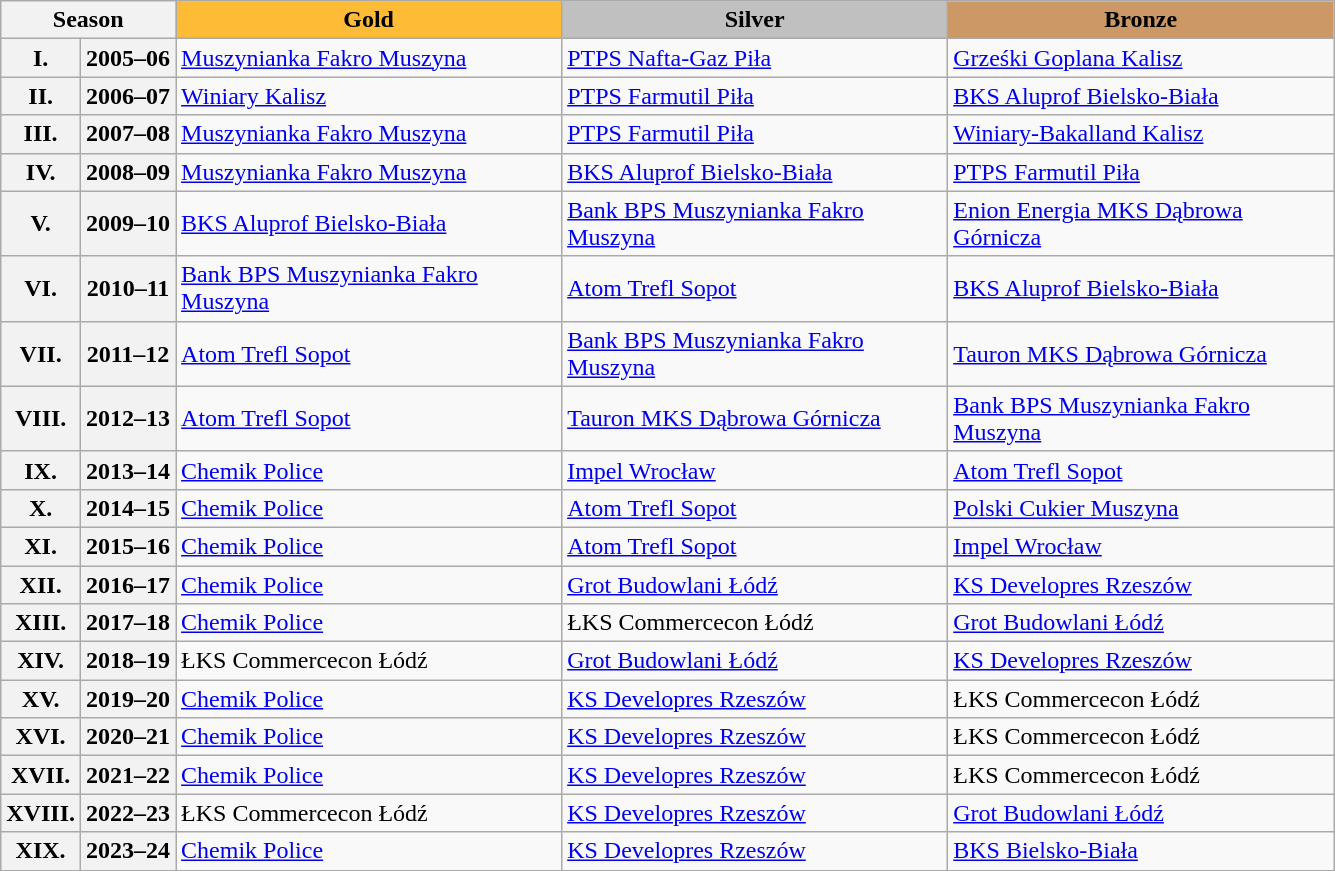<table border="1" class="wikitable">
<tr>
<th colspan="2" width=70px>Season</th>
<th style="background: #FEBB36;" width=250px>Gold</th>
<th style="background: #C0C0C0;" width=250px>Silver</th>
<th style="background: #CC9966;" width=250px>Bronze</th>
</tr>
<tr>
<th>I.</th>
<th>2005–06</th>
<td><a href='#'>Muszynianka Fakro Muszyna</a></td>
<td><a href='#'>PTPS Nafta-Gaz Piła</a></td>
<td><a href='#'>Grześki Goplana Kalisz</a></td>
</tr>
<tr>
<th>II.</th>
<th>2006–07</th>
<td><a href='#'>Winiary Kalisz</a></td>
<td><a href='#'>PTPS Farmutil Piła</a></td>
<td><a href='#'>BKS Aluprof Bielsko-Biała</a></td>
</tr>
<tr>
<th>III.</th>
<th>2007–08</th>
<td><a href='#'>Muszynianka Fakro Muszyna</a></td>
<td><a href='#'>PTPS Farmutil Piła</a></td>
<td><a href='#'>Winiary-Bakalland Kalisz</a></td>
</tr>
<tr>
<th>IV.</th>
<th>2008–09</th>
<td><a href='#'>Muszynianka Fakro Muszyna</a></td>
<td><a href='#'>BKS Aluprof Bielsko-Biała</a></td>
<td><a href='#'>PTPS Farmutil Piła</a></td>
</tr>
<tr>
<th>V.</th>
<th>2009–10</th>
<td><a href='#'>BKS Aluprof Bielsko-Biała</a></td>
<td><a href='#'>Bank BPS Muszynianka Fakro Muszyna</a></td>
<td><a href='#'>Enion Energia MKS Dąbrowa Górnicza</a></td>
</tr>
<tr>
<th>VI.</th>
<th>2010–11</th>
<td><a href='#'>Bank BPS Muszynianka Fakro Muszyna</a></td>
<td><a href='#'>Atom Trefl Sopot</a></td>
<td><a href='#'>BKS Aluprof Bielsko-Biała</a></td>
</tr>
<tr>
<th>VII.</th>
<th>2011–12</th>
<td><a href='#'>Atom Trefl Sopot</a></td>
<td><a href='#'>Bank BPS Muszynianka Fakro Muszyna</a></td>
<td><a href='#'>Tauron MKS Dąbrowa Górnicza</a></td>
</tr>
<tr>
<th>VIII.</th>
<th>2012–13</th>
<td><a href='#'>Atom Trefl Sopot</a></td>
<td><a href='#'>Tauron MKS Dąbrowa Górnicza</a></td>
<td><a href='#'>Bank BPS Muszynianka Fakro Muszyna</a></td>
</tr>
<tr>
<th>IX.</th>
<th>2013–14</th>
<td><a href='#'>Chemik Police</a></td>
<td><a href='#'>Impel Wrocław</a></td>
<td><a href='#'>Atom Trefl Sopot</a></td>
</tr>
<tr>
<th>X.</th>
<th>2014–15</th>
<td><a href='#'>Chemik Police</a></td>
<td><a href='#'>Atom Trefl Sopot</a></td>
<td><a href='#'>Polski Cukier Muszyna</a></td>
</tr>
<tr>
<th>XI.</th>
<th>2015–16</th>
<td><a href='#'>Chemik Police</a></td>
<td><a href='#'>Atom Trefl Sopot</a></td>
<td><a href='#'>Impel Wrocław</a></td>
</tr>
<tr>
<th>XII.</th>
<th>2016–17</th>
<td><a href='#'>Chemik Police</a></td>
<td><a href='#'>	Grot Budowlani Łódź</a></td>
<td><a href='#'>KS Developres Rzeszów</a></td>
</tr>
<tr>
<th>XIII.</th>
<th>2017–18</th>
<td><a href='#'>Chemik Police</a></td>
<td>ŁKS Commercecon Łódź</td>
<td><a href='#'>	Grot Budowlani Łódź</a></td>
</tr>
<tr>
<th>XIV.</th>
<th>2018–19</th>
<td>ŁKS Commercecon Łódź</td>
<td><a href='#'>	Grot Budowlani Łódź</a></td>
<td><a href='#'>KS Developres Rzeszów</a></td>
</tr>
<tr>
<th>XV.</th>
<th>2019–20</th>
<td><a href='#'>Chemik Police</a></td>
<td><a href='#'>KS Developres Rzeszów</a></td>
<td>ŁKS Commercecon Łódź</td>
</tr>
<tr>
<th>XVI.</th>
<th>2020–21</th>
<td><a href='#'>Chemik Police</a></td>
<td><a href='#'>KS Developres Rzeszów</a></td>
<td>ŁKS Commercecon Łódź</td>
</tr>
<tr>
<th>XVII.</th>
<th>2021–22</th>
<td><a href='#'>Chemik Police</a></td>
<td><a href='#'>KS Developres Rzeszów</a></td>
<td>ŁKS Commercecon Łódź</td>
</tr>
<tr>
<th>XVIII.</th>
<th>2022–23</th>
<td>ŁKS Commercecon Łódź</td>
<td><a href='#'>KS Developres Rzeszów</a></td>
<td><a href='#'>	Grot Budowlani Łódź</a></td>
</tr>
<tr>
<th>XIX.</th>
<th>2023–24</th>
<td><a href='#'>Chemik Police</a></td>
<td><a href='#'>KS Developres Rzeszów</a></td>
<td><a href='#'>BKS Bielsko-Biała</a></td>
</tr>
</table>
